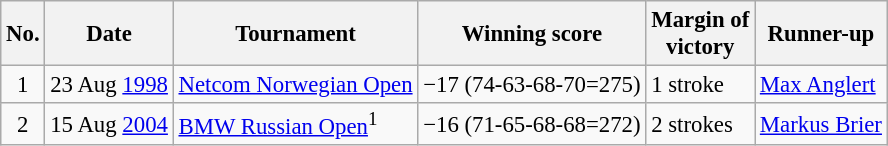<table class="wikitable" style="font-size:95%;">
<tr>
<th>No.</th>
<th>Date</th>
<th>Tournament</th>
<th>Winning score</th>
<th>Margin of<br>victory</th>
<th>Runner-up</th>
</tr>
<tr>
<td align=center>1</td>
<td align=right>23 Aug <a href='#'>1998</a></td>
<td><a href='#'>Netcom Norwegian Open</a></td>
<td>−17 (74-63-68-70=275)</td>
<td>1 stroke</td>
<td> <a href='#'>Max Anglert</a></td>
</tr>
<tr>
<td align=center>2</td>
<td align=right>15 Aug <a href='#'>2004</a></td>
<td><a href='#'>BMW Russian Open</a><sup>1</sup></td>
<td>−16 (71-65-68-68=272)</td>
<td>2 strokes</td>
<td> <a href='#'>Markus Brier</a></td>
</tr>
</table>
